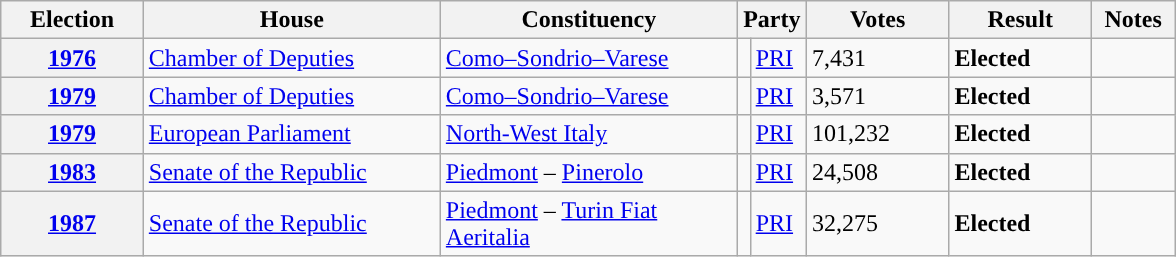<table class=wikitable style="width:62%; border:1px #AAAAFF solid">
<tr>
<th width=12%>Election</th>
<th width=25%>House</th>
<th width=25%>Constituency</th>
<th width=5% colspan="2">Party</th>
<th width=12%>Votes</th>
<th width=12%>Result</th>
<th width=7%>Notes</th>
</tr>
<tr>
<th><a href='#'>1976</a></th>
<td><a href='#'>Chamber of Deputies</a></td>
<td><a href='#'>Como–Sondrio–Varese</a></td>
<td></td>
<td><a href='#'>PRI</a></td>
<td>7,431</td>
<td> <strong>Elected</strong></td>
<td></td>
</tr>
<tr>
<th><a href='#'>1979</a></th>
<td><a href='#'>Chamber of Deputies</a></td>
<td><a href='#'>Como–Sondrio–Varese</a></td>
<td></td>
<td><a href='#'>PRI</a></td>
<td>3,571</td>
<td> <strong>Elected</strong></td>
<td></td>
</tr>
<tr>
<th><a href='#'>1979</a></th>
<td><a href='#'>European Parliament</a></td>
<td><a href='#'>North-West Italy</a></td>
<td></td>
<td><a href='#'>PRI</a></td>
<td>101,232</td>
<td> <strong>Elected</strong></td>
<td></td>
</tr>
<tr>
<th><a href='#'>1983</a></th>
<td><a href='#'>Senate of the Republic</a></td>
<td><a href='#'>Piedmont</a> – <a href='#'>Pinerolo</a></td>
<td></td>
<td><a href='#'>PRI</a></td>
<td>24,508</td>
<td> <strong>Elected</strong></td>
<td></td>
</tr>
<tr>
<th><a href='#'>1987</a></th>
<td><a href='#'>Senate of the Republic</a></td>
<td><a href='#'>Piedmont</a> – <a href='#'>Turin Fiat Aeritalia</a></td>
<td></td>
<td><a href='#'>PRI</a></td>
<td>32,275</td>
<td> <strong>Elected</strong></td>
<td></td>
</tr>
</table>
